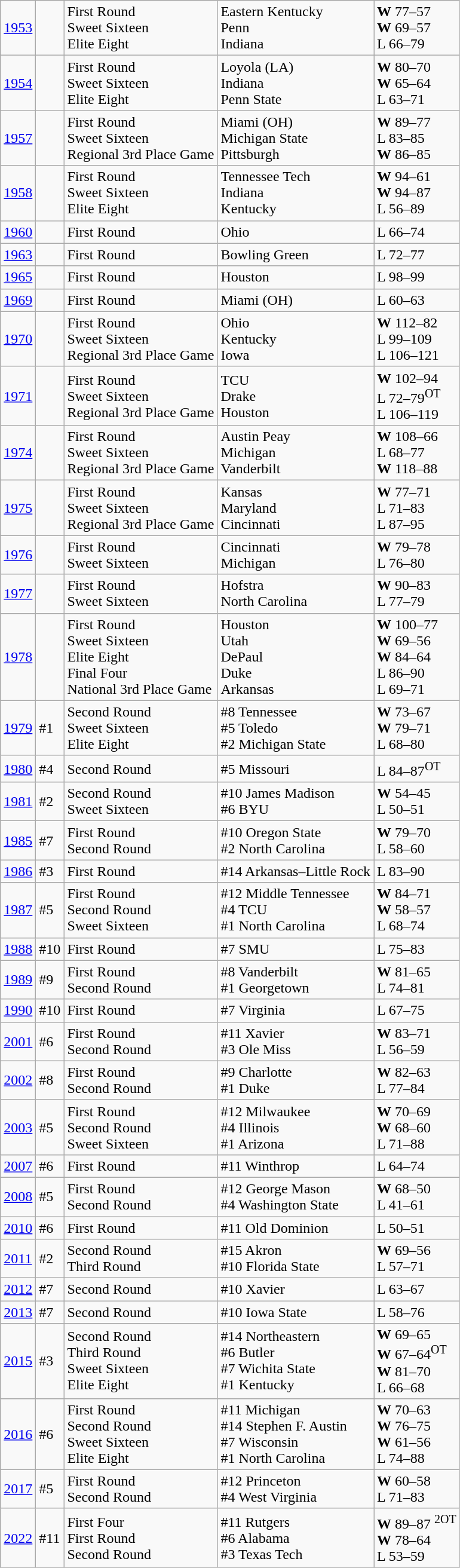<table class="wikitable">
<tr>
<td><a href='#'>1953</a></td>
<td></td>
<td>First Round<br>Sweet Sixteen<br>Elite Eight</td>
<td>Eastern Kentucky<br>Penn<br>Indiana</td>
<td><strong>W</strong> 77–57<br><strong>W</strong> 69–57<br>L 66–79</td>
</tr>
<tr>
<td><a href='#'>1954</a></td>
<td></td>
<td>First Round<br>Sweet Sixteen<br>Elite Eight</td>
<td>Loyola (LA)<br>Indiana<br>Penn State</td>
<td><strong>W</strong> 80–70<br><strong>W</strong> 65–64<br>L 63–71</td>
</tr>
<tr>
<td><a href='#'>1957</a></td>
<td></td>
<td>First Round<br>Sweet Sixteen<br>Regional 3rd Place Game</td>
<td>Miami (OH)<br>Michigan State<br>Pittsburgh</td>
<td><strong>W</strong> 89–77<br>L 83–85<br><strong>W</strong> 86–85</td>
</tr>
<tr>
<td><a href='#'>1958</a></td>
<td></td>
<td>First Round<br>Sweet Sixteen<br>Elite Eight</td>
<td>Tennessee Tech<br>Indiana<br>Kentucky</td>
<td><strong>W</strong> 94–61<br><strong>W</strong> 94–87<br>L 56–89</td>
</tr>
<tr>
<td><a href='#'>1960</a></td>
<td></td>
<td>First Round</td>
<td>Ohio</td>
<td>L 66–74</td>
</tr>
<tr>
<td><a href='#'>1963</a></td>
<td></td>
<td>First Round</td>
<td>Bowling Green</td>
<td>L 72–77</td>
</tr>
<tr>
<td><a href='#'>1965</a></td>
<td></td>
<td>First Round</td>
<td>Houston</td>
<td>L 98–99</td>
</tr>
<tr>
<td><a href='#'>1969</a></td>
<td></td>
<td>First Round</td>
<td>Miami (OH)</td>
<td>L 60–63</td>
</tr>
<tr>
<td><a href='#'>1970</a></td>
<td></td>
<td>First Round<br>Sweet Sixteen<br>Regional 3rd Place Game</td>
<td>Ohio<br>Kentucky<br>Iowa</td>
<td><strong>W</strong> 112–82<br>L 99–109<br>L 106–121</td>
</tr>
<tr>
<td><a href='#'>1971</a></td>
<td></td>
<td>First Round<br>Sweet Sixteen<br>Regional 3rd Place Game</td>
<td>TCU<br>Drake<br>Houston</td>
<td><strong>W</strong> 102–94<br>L 72–79<sup>OT</sup><br>L 106–119</td>
</tr>
<tr>
<td><a href='#'>1974</a></td>
<td></td>
<td>First Round<br>Sweet Sixteen<br>Regional 3rd Place Game</td>
<td>Austin Peay<br>Michigan<br>Vanderbilt</td>
<td><strong>W</strong> 108–66<br>L 68–77<br><strong>W</strong> 118–88</td>
</tr>
<tr>
<td><a href='#'>1975</a></td>
<td></td>
<td>First Round<br>Sweet Sixteen<br>Regional 3rd Place Game</td>
<td>Kansas<br>Maryland<br>Cincinnati</td>
<td><strong>W</strong> 77–71<br>L 71–83<br>L 87–95</td>
</tr>
<tr>
<td><a href='#'>1976</a></td>
<td></td>
<td>First Round<br>Sweet Sixteen</td>
<td>Cincinnati<br>Michigan</td>
<td><strong>W</strong> 79–78<br>L 76–80</td>
</tr>
<tr>
<td><a href='#'>1977</a></td>
<td></td>
<td>First Round<br>Sweet Sixteen</td>
<td>Hofstra<br>North Carolina</td>
<td><strong>W</strong> 90–83<br>L 77–79</td>
</tr>
<tr>
<td><a href='#'>1978</a></td>
<td></td>
<td>First Round<br>Sweet Sixteen<br>Elite Eight<br>Final Four<br>National 3rd Place Game</td>
<td>Houston<br>Utah<br>DePaul<br>Duke<br>Arkansas</td>
<td><strong>W</strong> 100–77<br><strong>W</strong> 69–56<br><strong>W</strong> 84–64<br>L 86–90<br>L 69–71</td>
</tr>
<tr>
<td><a href='#'>1979</a></td>
<td>#1</td>
<td>Second Round<br>Sweet Sixteen<br>Elite Eight</td>
<td>#8 Tennessee<br>#5 Toledo<br>#2 Michigan State</td>
<td><strong>W</strong> 73–67<br><strong>W</strong> 79–71<br>L 68–80</td>
</tr>
<tr>
<td><a href='#'>1980</a></td>
<td>#4</td>
<td>Second Round</td>
<td>#5 Missouri</td>
<td>L 84–87<sup>OT</sup></td>
</tr>
<tr>
<td><a href='#'>1981</a></td>
<td>#2</td>
<td>Second Round<br>Sweet Sixteen</td>
<td>#10 James Madison<br>#6 BYU</td>
<td><strong>W</strong> 54–45<br>L 50–51</td>
</tr>
<tr>
<td><a href='#'>1985</a></td>
<td>#7</td>
<td>First Round<br>Second Round</td>
<td>#10 Oregon State<br>#2 North Carolina</td>
<td><strong>W</strong> 79–70<br>L 58–60</td>
</tr>
<tr>
<td><a href='#'>1986</a></td>
<td>#3</td>
<td>First Round</td>
<td>#14 Arkansas–Little Rock</td>
<td>L 83–90</td>
</tr>
<tr>
<td><a href='#'>1987</a></td>
<td>#5</td>
<td>First Round<br>Second Round<br>Sweet Sixteen</td>
<td>#12 Middle Tennessee<br>#4 TCU<br>#1 North Carolina</td>
<td><strong>W</strong> 84–71<br><strong>W</strong> 58–57<br>L 68–74</td>
</tr>
<tr>
<td><a href='#'>1988</a></td>
<td>#10</td>
<td>First Round</td>
<td>#7 SMU</td>
<td>L 75–83</td>
</tr>
<tr>
<td><a href='#'>1989</a></td>
<td>#9</td>
<td>First Round<br>Second Round</td>
<td>#8 Vanderbilt<br>#1 Georgetown</td>
<td><strong>W</strong> 81–65<br>L 74–81</td>
</tr>
<tr>
<td><a href='#'>1990</a></td>
<td>#10</td>
<td>First Round</td>
<td>#7 Virginia</td>
<td>L 67–75</td>
</tr>
<tr>
<td><a href='#'>2001</a></td>
<td>#6</td>
<td>First Round<br>Second Round</td>
<td>#11 Xavier<br>#3 Ole Miss</td>
<td><strong>W</strong> 83–71<br>L 56–59</td>
</tr>
<tr>
<td><a href='#'>2002</a></td>
<td>#8</td>
<td>First Round<br>Second Round</td>
<td>#9 Charlotte<br>#1 Duke</td>
<td><strong>W</strong> 82–63<br>L 77–84</td>
</tr>
<tr>
<td><a href='#'>2003</a></td>
<td>#5</td>
<td>First Round<br>Second Round<br>Sweet Sixteen</td>
<td>#12 Milwaukee<br>#4 Illinois<br>#1 Arizona</td>
<td><strong>W</strong> 70–69<br><strong>W</strong> 68–60<br>L 71–88</td>
</tr>
<tr>
<td><a href='#'>2007</a></td>
<td>#6</td>
<td>First Round</td>
<td>#11 Winthrop</td>
<td>L 64–74</td>
</tr>
<tr>
<td><a href='#'>2008</a></td>
<td>#5</td>
<td>First Round<br>Second Round</td>
<td>#12 George Mason<br>#4 Washington State</td>
<td><strong>W</strong> 68–50<br>L 41–61</td>
</tr>
<tr>
<td><a href='#'>2010</a></td>
<td>#6</td>
<td>First Round</td>
<td>#11 Old Dominion</td>
<td>L 50–51</td>
</tr>
<tr>
<td><a href='#'>2011</a></td>
<td>#2</td>
<td>Second Round<br>Third Round</td>
<td>#15 Akron<br>#10 Florida State</td>
<td><strong>W</strong> 69–56<br>L 57–71</td>
</tr>
<tr>
<td><a href='#'>2012</a></td>
<td>#7</td>
<td>Second Round</td>
<td>#10 Xavier</td>
<td>L 63–67</td>
</tr>
<tr>
<td><a href='#'>2013</a></td>
<td>#7</td>
<td>Second Round</td>
<td>#10 Iowa State</td>
<td>L 58–76</td>
</tr>
<tr>
<td><a href='#'>2015</a></td>
<td>#3</td>
<td>Second Round<br>Third Round<br>Sweet Sixteen<br>Elite Eight</td>
<td>#14 Northeastern<br>#6 Butler<br>#7 Wichita State<br>#1 Kentucky</td>
<td><strong>W</strong> 69–65<br><strong>W</strong> 67–64<sup>OT</sup><br><strong>W</strong> 81–70<br>L 66–68</td>
</tr>
<tr>
<td><a href='#'>2016</a></td>
<td>#6</td>
<td>First Round<br>Second Round<br>Sweet Sixteen<br>Elite Eight</td>
<td>#11 Michigan<br>#14 Stephen F. Austin<br>#7 Wisconsin<br>#1 North Carolina</td>
<td><strong>W</strong> 70–63<br><strong>W</strong> 76–75<br><strong>W</strong> 61–56<br>L 74–88</td>
</tr>
<tr>
<td><a href='#'>2017</a></td>
<td>#5</td>
<td>First Round<br>Second Round</td>
<td>#12 Princeton<br>#4 West Virginia</td>
<td><strong>W</strong> 60–58<br>L 71–83</td>
</tr>
<tr>
<td><a href='#'>2022</a></td>
<td>#11</td>
<td>First Four<br>First Round<br>Second Round</td>
<td>#11 Rutgers<br>#6 Alabama<br>#3 Texas Tech</td>
<td><strong>W</strong> 89–87 <sup>2OT</sup> <br> <strong>W</strong> 78–64<br> L 53–59</td>
</tr>
</table>
